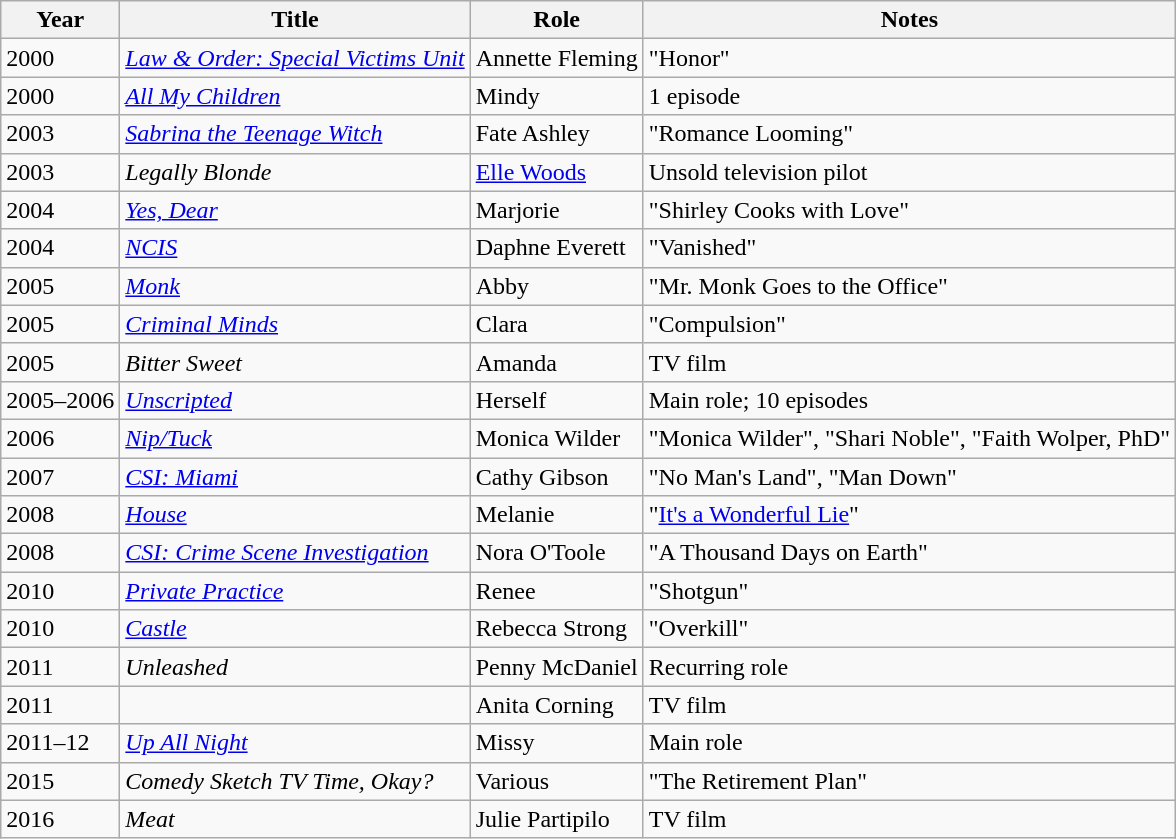<table class="wikitable sortable">
<tr>
<th>Year</th>
<th>Title</th>
<th>Role</th>
<th class="unsortable">Notes</th>
</tr>
<tr>
<td>2000</td>
<td><em><a href='#'>Law & Order: Special Victims Unit</a></em></td>
<td>Annette Fleming</td>
<td>"Honor"</td>
</tr>
<tr>
<td>2000</td>
<td><em><a href='#'>All My Children</a></em></td>
<td>Mindy</td>
<td>1 episode</td>
</tr>
<tr>
<td>2003</td>
<td><em><a href='#'>Sabrina the Teenage Witch</a></em></td>
<td>Fate Ashley</td>
<td>"Romance Looming"</td>
</tr>
<tr>
<td>2003</td>
<td><em>Legally Blonde</em></td>
<td><a href='#'>Elle Woods</a></td>
<td>Unsold television pilot</td>
</tr>
<tr>
<td>2004</td>
<td><em><a href='#'>Yes, Dear</a></em></td>
<td>Marjorie</td>
<td>"Shirley Cooks with Love"</td>
</tr>
<tr>
<td>2004</td>
<td><em><a href='#'>NCIS</a></em></td>
<td>Daphne Everett</td>
<td>"Vanished"</td>
</tr>
<tr>
<td>2005</td>
<td><em><a href='#'>Monk</a></em></td>
<td>Abby</td>
<td>"Mr. Monk Goes to the Office"</td>
</tr>
<tr>
<td>2005</td>
<td><em><a href='#'>Criminal Minds</a></em></td>
<td>Clara</td>
<td>"Compulsion"</td>
</tr>
<tr>
<td>2005</td>
<td><em>Bitter Sweet</em></td>
<td>Amanda</td>
<td>TV film</td>
</tr>
<tr>
<td>2005–2006</td>
<td><em><a href='#'>Unscripted</a></em></td>
<td>Herself</td>
<td>Main role; 10 episodes</td>
</tr>
<tr>
<td>2006</td>
<td><em><a href='#'>Nip/Tuck</a></em></td>
<td>Monica Wilder</td>
<td>"Monica Wilder", "Shari Noble", "Faith Wolper, PhD"</td>
</tr>
<tr>
<td>2007</td>
<td><em><a href='#'>CSI: Miami</a></em></td>
<td>Cathy Gibson</td>
<td>"No Man's Land", "Man Down"</td>
</tr>
<tr>
<td>2008</td>
<td><em><a href='#'>House</a></em></td>
<td>Melanie</td>
<td>"<a href='#'>It's a Wonderful Lie</a>"</td>
</tr>
<tr>
<td>2008</td>
<td><em><a href='#'>CSI: Crime Scene Investigation</a></em></td>
<td>Nora O'Toole</td>
<td>"A Thousand Days on Earth"</td>
</tr>
<tr>
<td>2010</td>
<td><em><a href='#'>Private Practice</a></em></td>
<td>Renee</td>
<td>"Shotgun"</td>
</tr>
<tr>
<td>2010</td>
<td><em><a href='#'>Castle</a></em></td>
<td>Rebecca Strong</td>
<td>"Overkill"</td>
</tr>
<tr>
<td>2011</td>
<td><em>Unleashed</em></td>
<td>Penny McDaniel</td>
<td>Recurring role</td>
</tr>
<tr>
<td>2011</td>
<td><em></em></td>
<td>Anita Corning</td>
<td>TV film</td>
</tr>
<tr>
<td>2011–12</td>
<td><em><a href='#'>Up All Night</a></em></td>
<td>Missy</td>
<td>Main role</td>
</tr>
<tr>
<td>2015</td>
<td><em>Comedy Sketch TV Time, Okay?</em></td>
<td>Various</td>
<td>"The Retirement Plan"</td>
</tr>
<tr>
<td>2016</td>
<td><em>Meat</em></td>
<td>Julie Partipilo</td>
<td>TV film</td>
</tr>
</table>
